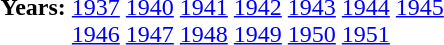<table id="toc" class="toc plainlinks">
<tr>
<th>Years:</th>
<td><br><a href='#'>1937</a>  <a href='#'>1940</a>  <a href='#'>1941</a>  <a href='#'>1942</a>  <a href='#'>1943</a>  <a href='#'>1944</a>  <a href='#'>1945</a> <br> <a href='#'>1946</a>  <a href='#'>1947</a>  <a href='#'>1948</a>  <a href='#'>1949</a>  <a href='#'>1950</a>  <a href='#'>1951</a></td>
</tr>
</table>
